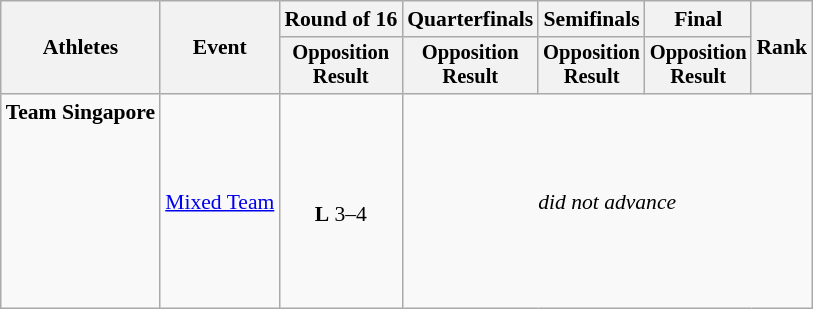<table class="wikitable" style="font-size:90%">
<tr>
<th rowspan="2">Athletes</th>
<th rowspan="2">Event</th>
<th>Round of 16</th>
<th>Quarterfinals</th>
<th>Semifinals</th>
<th>Final</th>
<th rowspan=2>Rank</th>
</tr>
<tr style="font-size:95%">
<th>Opposition<br>Result</th>
<th>Opposition<br>Result</th>
<th>Opposition<br>Result</th>
<th>Opposition<br>Result</th>
</tr>
<tr align=center>
<td align=left><strong>Team Singapore</strong><br><br> <br><br><br><br><br><br></td>
<td align=left><a href='#'>Mixed Team</a></td>
<td><br><strong>L</strong> 3–4</td>
<td colspan=4><em>did not advance</em></td>
</tr>
</table>
